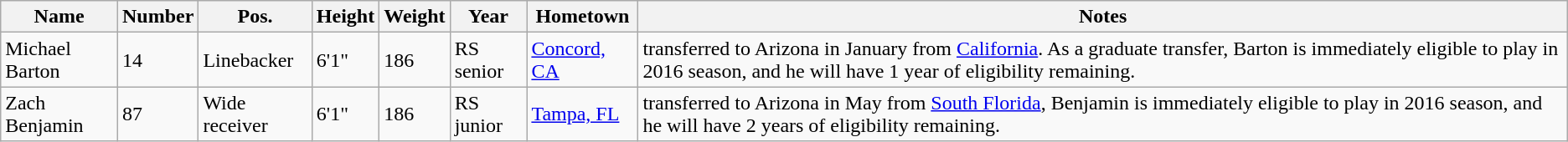<table class="wikitable sortable" border="1">
<tr>
<th>Name</th>
<th>Number</th>
<th>Pos.</th>
<th>Height</th>
<th>Weight</th>
<th>Year</th>
<th>Hometown</th>
<th class="unsortable">Notes</th>
</tr>
<tr>
<td sortname>Michael Barton</td>
<td>14</td>
<td>Linebacker</td>
<td>6'1"</td>
<td>186</td>
<td>RS senior</td>
<td><a href='#'>Concord, CA</a></td>
<td>transferred to Arizona in January from <a href='#'>California</a>. As a graduate transfer, Barton is immediately eligible to play in 2016 season, and he will have 1 year of eligibility remaining.</td>
</tr>
<tr>
<td sortname>Zach Benjamin</td>
<td>87</td>
<td>Wide receiver</td>
<td>6'1"</td>
<td>186</td>
<td>RS junior</td>
<td><a href='#'>Tampa, FL</a></td>
<td>transferred to Arizona in May from <a href='#'>South Florida</a>, Benjamin is immediately eligible to play in 2016 season, and he will have 2 years of eligibility remaining.</td>
</tr>
</table>
